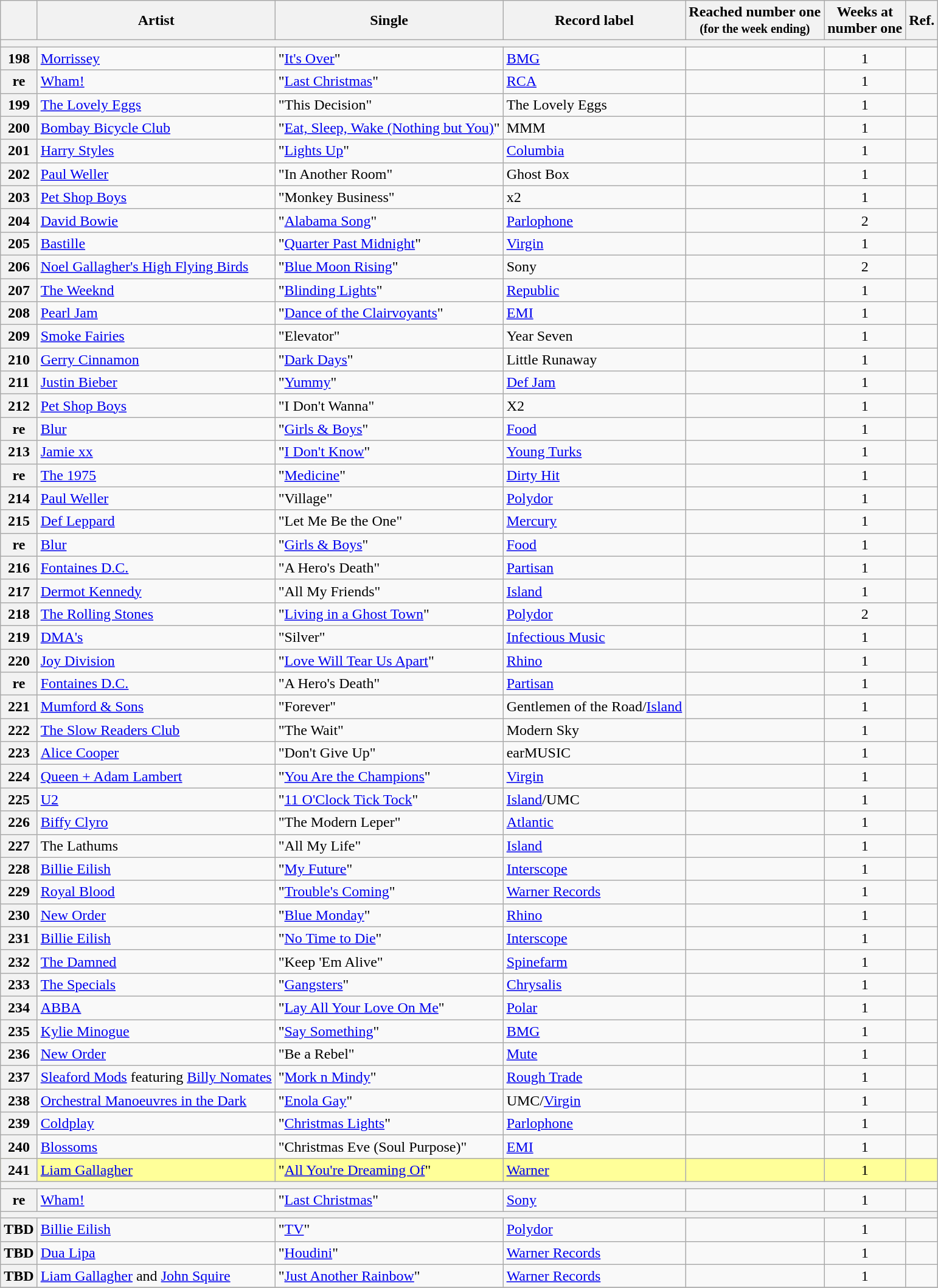<table class="wikitable plainrowheaders sortable">
<tr>
<th scope=col></th>
<th scope=col>Artist</th>
<th scope=col>Single</th>
<th scope=col>Record label</th>
<th scope=col>Reached number one<br><small>(for the week ending)</small></th>
<th scope=col>Weeks at<br>number one</th>
<th scope=col>Ref.</th>
</tr>
<tr class=unsortable>
<th scope=row style="text-align:center;" colspan=7></th>
</tr>
<tr>
<th scope=row style="text-align:center;">198</th>
<td><a href='#'>Morrissey</a></td>
<td>"<a href='#'>It's Over</a>"</td>
<td><a href='#'>BMG</a></td>
<td></td>
<td align=center>1</td>
<td align=center></td>
</tr>
<tr>
<th scope=row style="text-align:center;">re</th>
<td><a href='#'>Wham!</a></td>
<td>"<a href='#'>Last Christmas</a>"</td>
<td><a href='#'>RCA</a></td>
<td></td>
<td align=center>1</td>
<td align=center></td>
</tr>
<tr>
<th scope=row style="text-align:center;">199</th>
<td><a href='#'>The Lovely Eggs</a></td>
<td>"This Decision"</td>
<td>The Lovely Eggs</td>
<td></td>
<td align=center>1</td>
<td align=center></td>
</tr>
<tr>
<th scope=row style="text-align:center;">200</th>
<td><a href='#'>Bombay Bicycle Club</a></td>
<td>"<a href='#'>Eat, Sleep, Wake (Nothing but You)</a>"</td>
<td>MMM</td>
<td></td>
<td align=center>1</td>
<td align=center></td>
</tr>
<tr>
<th scope=row style="text-align:center;">201</th>
<td><a href='#'>Harry Styles</a></td>
<td>"<a href='#'>Lights Up</a>"</td>
<td><a href='#'>Columbia</a></td>
<td></td>
<td align=center>1</td>
<td align=center></td>
</tr>
<tr>
<th scope=row style="text-align:center;">202</th>
<td><a href='#'>Paul Weller</a></td>
<td>"In Another Room"</td>
<td>Ghost Box</td>
<td></td>
<td align=center>1</td>
<td align=center></td>
</tr>
<tr>
<th scope=row style="text-align:center;">203</th>
<td><a href='#'>Pet Shop Boys</a></td>
<td>"Monkey Business"</td>
<td>x2</td>
<td></td>
<td align=center>1</td>
<td align=center></td>
</tr>
<tr>
<th scope=row style="text-align:center;">204</th>
<td><a href='#'>David Bowie</a></td>
<td>"<a href='#'>Alabama Song</a>"</td>
<td><a href='#'>Parlophone</a></td>
<td></td>
<td align=center>2</td>
<td align=center></td>
</tr>
<tr>
<th scope=row style="text-align:center;">205</th>
<td><a href='#'>Bastille</a></td>
<td>"<a href='#'>Quarter Past Midnight</a>"</td>
<td><a href='#'>Virgin</a></td>
<td></td>
<td align=center>1</td>
<td align=center></td>
</tr>
<tr>
<th scope=row style="text-align:center;">206</th>
<td><a href='#'>Noel Gallagher's High Flying Birds</a></td>
<td>"<a href='#'>Blue Moon Rising</a>"</td>
<td>Sony</td>
<td></td>
<td align=center>2</td>
<td align=center></td>
</tr>
<tr>
<th scope=row style="text-align:center;">207</th>
<td><a href='#'>The Weeknd</a></td>
<td>"<a href='#'>Blinding Lights</a>"</td>
<td><a href='#'>Republic</a></td>
<td></td>
<td align=center>1</td>
<td align=center></td>
</tr>
<tr>
<th scope=row style="text-align:center;">208</th>
<td><a href='#'>Pearl Jam</a></td>
<td>"<a href='#'>Dance of the Clairvoyants</a>"</td>
<td><a href='#'>EMI</a></td>
<td></td>
<td align=center>1</td>
<td align=center></td>
</tr>
<tr>
<th scope=row style="text-align:center;">209</th>
<td><a href='#'>Smoke Fairies</a></td>
<td>"Elevator"</td>
<td>Year Seven</td>
<td></td>
<td align=center>1</td>
<td align=center></td>
</tr>
<tr>
<th scope=row style="text-align:center;">210</th>
<td><a href='#'>Gerry Cinnamon</a></td>
<td>"<a href='#'>Dark Days</a>"</td>
<td>Little Runaway</td>
<td></td>
<td align=center>1</td>
<td align=center></td>
</tr>
<tr>
<th scope=row style="text-align:center;">211</th>
<td><a href='#'>Justin Bieber</a></td>
<td>"<a href='#'>Yummy</a>"</td>
<td><a href='#'>Def Jam</a></td>
<td></td>
<td align=center>1</td>
<td align=center></td>
</tr>
<tr>
<th scope=row style="text-align:center;">212</th>
<td><a href='#'>Pet Shop Boys</a></td>
<td>"I Don't Wanna"</td>
<td>X2</td>
<td></td>
<td align=center>1</td>
<td align=center></td>
</tr>
<tr>
<th scope=row style="text-align:center;">re</th>
<td><a href='#'>Blur</a></td>
<td>"<a href='#'>Girls & Boys</a>"</td>
<td><a href='#'>Food</a></td>
<td></td>
<td align=center>1</td>
<td align=center></td>
</tr>
<tr>
<th scope=row style="text-align:center;">213</th>
<td><a href='#'>Jamie xx</a></td>
<td>"<a href='#'>I Don't Know</a>"</td>
<td><a href='#'>Young Turks</a></td>
<td></td>
<td align=center>1</td>
<td align=center></td>
</tr>
<tr>
<th scope=row style="text-align:center;">re</th>
<td><a href='#'>The 1975</a></td>
<td>"<a href='#'>Medicine</a>"</td>
<td><a href='#'>Dirty Hit</a></td>
<td></td>
<td align=center>1</td>
<td align=center></td>
</tr>
<tr>
<th scope=row style="text-align:center;">214</th>
<td><a href='#'>Paul Weller</a></td>
<td>"Village"</td>
<td><a href='#'>Polydor</a></td>
<td></td>
<td align=center>1</td>
<td align=center></td>
</tr>
<tr>
<th scope=row style="text-align:center;">215</th>
<td><a href='#'>Def Leppard</a></td>
<td>"Let Me Be the One"</td>
<td><a href='#'>Mercury</a></td>
<td></td>
<td align=center>1</td>
<td align=center></td>
</tr>
<tr>
<th scope=row style="text-align:center;">re</th>
<td><a href='#'>Blur</a></td>
<td>"<a href='#'>Girls & Boys</a>"</td>
<td><a href='#'>Food</a></td>
<td></td>
<td align=center>1</td>
<td align=center></td>
</tr>
<tr>
<th scope=row style="text-align:center;">216</th>
<td><a href='#'>Fontaines D.C.</a></td>
<td>"A Hero's Death"</td>
<td><a href='#'>Partisan</a></td>
<td></td>
<td align=center>1</td>
<td align=center></td>
</tr>
<tr>
<th scope=row style="text-align:center;">217</th>
<td><a href='#'>Dermot Kennedy</a></td>
<td>"All My Friends"</td>
<td><a href='#'>Island</a></td>
<td></td>
<td align=center>1</td>
<td align=center></td>
</tr>
<tr>
<th scope=row style="text-align:center;">218</th>
<td><a href='#'>The Rolling Stones</a></td>
<td>"<a href='#'>Living in a Ghost Town</a>"</td>
<td><a href='#'>Polydor</a></td>
<td></td>
<td align=center>2</td>
<td align=center></td>
</tr>
<tr>
<th scope=row style="text-align:center;">219</th>
<td><a href='#'>DMA's</a></td>
<td>"Silver"</td>
<td><a href='#'>Infectious Music</a></td>
<td></td>
<td align=center>1</td>
<td align=center></td>
</tr>
<tr>
<th scope=row style="text-align:center;">220</th>
<td><a href='#'>Joy Division</a></td>
<td>"<a href='#'>Love Will Tear Us Apart</a>"</td>
<td><a href='#'>Rhino</a></td>
<td></td>
<td align=center>1</td>
<td align=center></td>
</tr>
<tr>
<th scope=row style="text-align:center;">re</th>
<td><a href='#'>Fontaines D.C.</a></td>
<td>"A Hero's Death"</td>
<td><a href='#'>Partisan</a></td>
<td></td>
<td align=center>1</td>
<td align=center></td>
</tr>
<tr>
<th scope=row style="text-align:center;">221</th>
<td><a href='#'>Mumford & Sons</a></td>
<td>"Forever"</td>
<td>Gentlemen of the Road/<a href='#'>Island</a></td>
<td></td>
<td align=center>1</td>
<td align=center></td>
</tr>
<tr>
<th scope=row style="text-align:center;">222</th>
<td><a href='#'>The Slow Readers Club</a></td>
<td>"The Wait"</td>
<td>Modern Sky</td>
<td></td>
<td align=center>1</td>
<td align=center></td>
</tr>
<tr>
<th scope=row style="text-align:center;">223</th>
<td><a href='#'>Alice Cooper</a></td>
<td>"Don't Give Up"</td>
<td>earMUSIC</td>
<td></td>
<td align=center>1</td>
<td align=center></td>
</tr>
<tr>
<th scope=row style="text-align:center;">224</th>
<td><a href='#'>Queen + Adam Lambert</a></td>
<td>"<a href='#'>You Are the Champions</a>"</td>
<td><a href='#'>Virgin</a></td>
<td></td>
<td align=center>1</td>
<td align=center></td>
</tr>
<tr>
<th scope=row style="text-align:center;">225</th>
<td><a href='#'>U2</a></td>
<td>"<a href='#'>11 O'Clock Tick Tock</a>"</td>
<td><a href='#'>Island</a>/UMC</td>
<td></td>
<td align=center>1</td>
<td align=center></td>
</tr>
<tr>
<th scope=row style="text-align:center;">226</th>
<td><a href='#'>Biffy Clyro</a></td>
<td>"The Modern Leper"</td>
<td><a href='#'>Atlantic</a></td>
<td></td>
<td align=center>1</td>
<td align=center></td>
</tr>
<tr>
<th scope=row style="text-align:center;">227</th>
<td>The Lathums</td>
<td>"All My Life"</td>
<td><a href='#'>Island</a></td>
<td></td>
<td align=center>1</td>
<td align=center></td>
</tr>
<tr>
<th scope=row style="text-align:center;">228</th>
<td><a href='#'>Billie Eilish</a></td>
<td>"<a href='#'>My Future</a>"</td>
<td><a href='#'>Interscope</a></td>
<td></td>
<td align=center>1</td>
<td align=center></td>
</tr>
<tr>
<th scope=row style="text-align:center;">229</th>
<td><a href='#'>Royal Blood</a></td>
<td>"<a href='#'>Trouble's Coming</a>"</td>
<td><a href='#'>Warner Records</a></td>
<td></td>
<td align=center>1</td>
<td align=center></td>
</tr>
<tr>
<th scope=row style="text-align:center;">230</th>
<td><a href='#'>New Order</a></td>
<td>"<a href='#'>Blue Monday</a>"</td>
<td><a href='#'>Rhino</a></td>
<td></td>
<td align=center>1</td>
<td align=center></td>
</tr>
<tr>
<th scope=row style="text-align:center;">231</th>
<td><a href='#'>Billie Eilish</a></td>
<td>"<a href='#'>No Time to Die</a>"</td>
<td><a href='#'>Interscope</a></td>
<td></td>
<td align=center>1</td>
<td align=center></td>
</tr>
<tr>
<th scope=row style="text-align:center;">232</th>
<td><a href='#'>The Damned</a></td>
<td>"Keep 'Em Alive"</td>
<td><a href='#'>Spinefarm</a></td>
<td></td>
<td align=center>1</td>
<td align=center></td>
</tr>
<tr>
<th scope=row style="text-align:center;">233</th>
<td><a href='#'>The Specials</a></td>
<td>"<a href='#'>Gangsters</a>"</td>
<td><a href='#'>Chrysalis</a></td>
<td></td>
<td align=center>1</td>
<td align=center></td>
</tr>
<tr>
<th scope=row style="text-align:center;">234</th>
<td><a href='#'>ABBA</a></td>
<td>"<a href='#'>Lay All Your Love On Me</a>"</td>
<td><a href='#'>Polar</a></td>
<td></td>
<td align=center>1</td>
<td align=center></td>
</tr>
<tr>
<th scope=row style="text-align:center;">235</th>
<td><a href='#'>Kylie Minogue</a></td>
<td>"<a href='#'>Say Something</a>"</td>
<td><a href='#'>BMG</a></td>
<td></td>
<td align=center>1</td>
<td align=center></td>
</tr>
<tr>
<th scope=row style="text-align:center;">236</th>
<td><a href='#'>New Order</a></td>
<td>"Be a Rebel"</td>
<td><a href='#'>Mute</a></td>
<td></td>
<td align=center>1</td>
<td align=center></td>
</tr>
<tr>
<th scope=row style="text-align:center;">237</th>
<td><a href='#'>Sleaford Mods</a> featuring <a href='#'>Billy Nomates</a></td>
<td>"<a href='#'>Mork n Mindy</a>"</td>
<td><a href='#'>Rough Trade</a></td>
<td></td>
<td align=center>1</td>
<td align=center></td>
</tr>
<tr>
<th scope=row style="text-align:center;">238</th>
<td><a href='#'>Orchestral Manoeuvres in the Dark</a></td>
<td>"<a href='#'>Enola Gay</a>"</td>
<td>UMC/<a href='#'>Virgin</a></td>
<td></td>
<td align=center>1</td>
<td align=center></td>
</tr>
<tr>
<th scope=row style="text-align:center;">239</th>
<td><a href='#'>Coldplay</a></td>
<td>"<a href='#'>Christmas Lights</a>"</td>
<td><a href='#'>Parlophone</a></td>
<td></td>
<td align=center>1</td>
<td align=center></td>
</tr>
<tr>
<th scope=row style="text-align:center;">240</th>
<td><a href='#'>Blossoms</a></td>
<td>"Christmas Eve (Soul Purpose)"</td>
<td><a href='#'>EMI</a></td>
<td></td>
<td align=center>1</td>
<td align=center></td>
</tr>
<tr bgcolor=#FFFF99>
<th scope=row style="text-align:center;">241</th>
<td><a href='#'>Liam Gallagher</a></td>
<td>"<a href='#'>All You're Dreaming Of</a>" </td>
<td><a href='#'>Warner</a></td>
<td></td>
<td align=center>1</td>
<td align=center></td>
</tr>
<tr>
<th scope=row style="text-align:center;" colspan=7></th>
</tr>
<tr>
<th scope=row style="text-align:center;">re</th>
<td><a href='#'>Wham!</a></td>
<td>"<a href='#'>Last Christmas</a>"</td>
<td><a href='#'>Sony</a></td>
<td></td>
<td align=center>1</td>
<td align=center></td>
</tr>
<tr>
<th scope=row style="text-align:center;" colspan=7></th>
</tr>
<tr>
<th scope=row style="text-align:center;">TBD</th>
<td><a href='#'>Billie Eilish</a></td>
<td>"<a href='#'>TV</a>"</td>
<td><a href='#'>Polydor</a></td>
<td></td>
<td align=center>1</td>
<td align=center></td>
</tr>
<tr>
<th scope=row style="text-align:center;">TBD</th>
<td><a href='#'>Dua Lipa</a></td>
<td>"<a href='#'>Houdini</a>"</td>
<td><a href='#'>Warner Records</a></td>
<td></td>
<td align=center>1</td>
<td align=center></td>
</tr>
<tr>
<th scope=row style="text-align:center;">TBD</th>
<td><a href='#'>Liam Gallagher</a> and <a href='#'>John Squire</a></td>
<td>"<a href='#'>Just Another Rainbow</a>"</td>
<td><a href='#'>Warner Records</a></td>
<td></td>
<td align=center>1</td>
<td align=center></td>
</tr>
<tr>
</tr>
</table>
